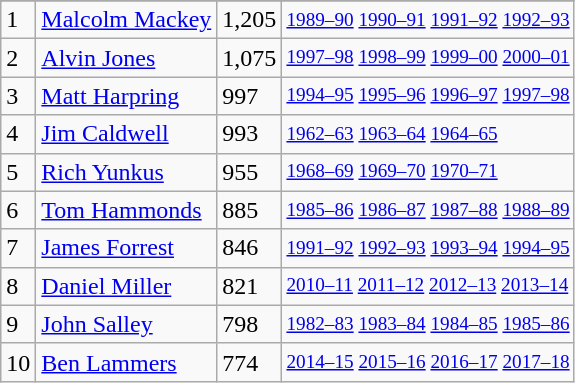<table class="wikitable">
<tr>
</tr>
<tr>
<td>1</td>
<td><a href='#'>Malcolm Mackey</a></td>
<td>1,205</td>
<td style="font-size:80%;"><a href='#'>1989–90</a> <a href='#'>1990–91</a> <a href='#'>1991–92</a> <a href='#'>1992–93</a></td>
</tr>
<tr>
<td>2</td>
<td><a href='#'>Alvin Jones</a></td>
<td>1,075</td>
<td style="font-size:80%;"><a href='#'>1997–98</a> <a href='#'>1998–99</a> <a href='#'>1999–00</a> <a href='#'>2000–01</a></td>
</tr>
<tr>
<td>3</td>
<td><a href='#'>Matt Harpring</a></td>
<td>997</td>
<td style="font-size:80%;"><a href='#'>1994–95</a> <a href='#'>1995–96</a> <a href='#'>1996–97</a> <a href='#'>1997–98</a></td>
</tr>
<tr>
<td>4</td>
<td><a href='#'>Jim Caldwell</a></td>
<td>993</td>
<td style="font-size:80%;"><a href='#'>1962–63</a> <a href='#'>1963–64</a> <a href='#'>1964–65</a></td>
</tr>
<tr>
<td>5</td>
<td><a href='#'>Rich Yunkus</a></td>
<td>955</td>
<td style="font-size:80%;"><a href='#'>1968–69</a> <a href='#'>1969–70</a> <a href='#'>1970–71</a></td>
</tr>
<tr>
<td>6</td>
<td><a href='#'>Tom Hammonds</a></td>
<td>885</td>
<td style="font-size:80%;"><a href='#'>1985–86</a> <a href='#'>1986–87</a> <a href='#'>1987–88</a> <a href='#'>1988–89</a></td>
</tr>
<tr>
<td>7</td>
<td><a href='#'>James Forrest</a></td>
<td>846</td>
<td style="font-size:80%;"><a href='#'>1991–92</a> <a href='#'>1992–93</a> <a href='#'>1993–94</a> <a href='#'>1994–95</a></td>
</tr>
<tr>
<td>8</td>
<td><a href='#'>Daniel Miller</a></td>
<td>821</td>
<td style="font-size:80%;"><a href='#'>2010–11</a> <a href='#'>2011–12</a> <a href='#'>2012–13</a> <a href='#'>2013–14</a></td>
</tr>
<tr>
<td>9</td>
<td><a href='#'>John Salley</a></td>
<td>798</td>
<td style="font-size:80%;"><a href='#'>1982–83</a> <a href='#'>1983–84</a> <a href='#'>1984–85</a> <a href='#'>1985–86</a></td>
</tr>
<tr>
<td>10</td>
<td><a href='#'>Ben Lammers</a></td>
<td>774</td>
<td style="font-size:80%;"><a href='#'>2014–15</a> <a href='#'>2015–16</a> <a href='#'>2016–17</a> <a href='#'>2017–18</a></td>
</tr>
</table>
